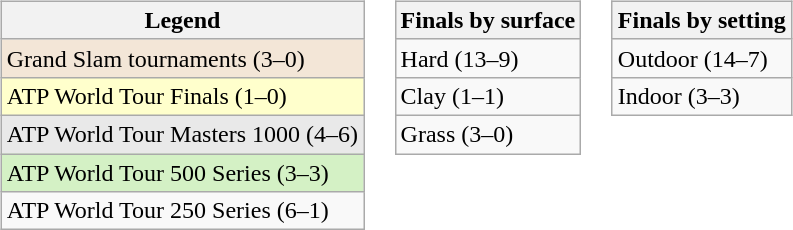<table>
<tr valign=top>
<td><br><table class=wikitable>
<tr>
<th>Legend</th>
</tr>
<tr style=background:#F3E6D7>
<td>Grand Slam tournaments (3–0)</td>
</tr>
<tr style=background:#ffc>
<td>ATP World Tour Finals (1–0)</td>
</tr>
<tr style=background:#E9E9E9>
<td>ATP World Tour Masters 1000 (4–6)</td>
</tr>
<tr style=background:#D4F1C5>
<td>ATP World Tour 500 Series (3–3)</td>
</tr>
<tr>
<td>ATP World Tour 250 Series (6–1)</td>
</tr>
</table>
</td>
<td><br><table class=wikitable>
<tr>
<th>Finals by surface</th>
</tr>
<tr>
<td>Hard (13–9)</td>
</tr>
<tr>
<td>Clay (1–1)</td>
</tr>
<tr>
<td>Grass (3–0)</td>
</tr>
</table>
</td>
<td><br><table class=wikitable>
<tr>
<th>Finals by setting</th>
</tr>
<tr>
<td>Outdoor (14–7)</td>
</tr>
<tr>
<td>Indoor (3–3)</td>
</tr>
</table>
</td>
</tr>
</table>
